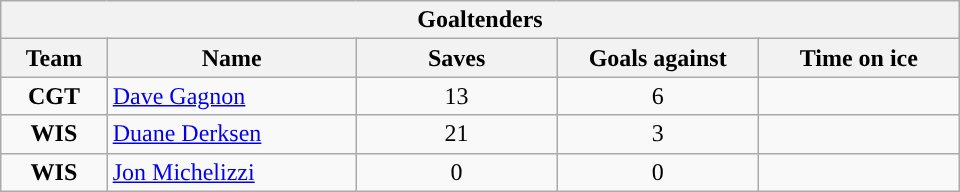<table class="wikitable" style="width:40em; text-align:right;">
<tr>
<th colspan=5>Goaltenders</th>
</tr>
<tr>
<th style="width:4em;">Team</th>
<th style="width:10em;">Name</th>
<th style="width:8em;">Saves</th>
<th style="width:8em;">Goals against</th>
<th style="width:8em;">Time on ice</th>
</tr>
<tr>
<td align=center><strong>CGT</strong></td>
<td style="text-align:left;"><a href='#'>Dave Gagnon</a></td>
<td align=center>13</td>
<td align=center>6</td>
<td align=center></td>
</tr>
<tr>
<td align=center><strong>WIS</strong></td>
<td style="text-align:left;"><a href='#'>Duane Derksen</a></td>
<td align=center>21</td>
<td align=center>3</td>
<td align=center></td>
</tr>
<tr>
<td align=center><strong>WIS</strong></td>
<td style="text-align:left;"><a href='#'>Jon Michelizzi</a></td>
<td align=center>0</td>
<td align=center>0</td>
<td align=center></td>
</tr>
</table>
